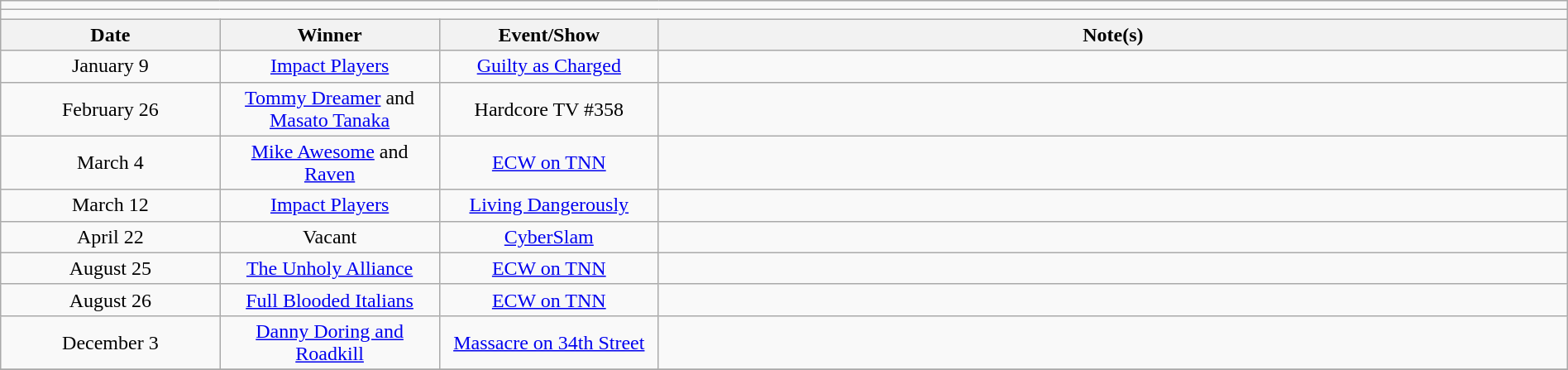<table class="wikitable" style="text-align:center; width:100%;">
<tr>
<td colspan="5"></td>
</tr>
<tr>
<td colspan="5"><strong></strong></td>
</tr>
<tr>
<th width=14%>Date</th>
<th width=14%>Winner</th>
<th width=14%>Event/Show</th>
<th width=58%>Note(s)</th>
</tr>
<tr>
<td>January 9</td>
<td><a href='#'>Impact Players</a><br></td>
<td><a href='#'>Guilty as Charged</a></td>
<td align=left></td>
</tr>
<tr>
<td>February 26</td>
<td><a href='#'>Tommy Dreamer</a> and <a href='#'>Masato Tanaka</a></td>
<td>Hardcore TV #358</td>
<td align=left></td>
</tr>
<tr>
<td>March 4</td>
<td><a href='#'>Mike Awesome</a> and <a href='#'>Raven</a></td>
<td><a href='#'>ECW on TNN</a></td>
<td align=left></td>
</tr>
<tr>
<td>March 12</td>
<td><a href='#'>Impact Players</a><br></td>
<td><a href='#'>Living Dangerously</a></td>
<td align=left></td>
</tr>
<tr>
<td>April 22</td>
<td>Vacant</td>
<td><a href='#'>CyberSlam</a></td>
<td align=left></td>
</tr>
<tr>
<td>August 25</td>
<td><a href='#'>The Unholy Alliance</a><br></td>
<td><a href='#'>ECW on TNN</a></td>
<td align=left></td>
</tr>
<tr>
<td>August 26</td>
<td><a href='#'>Full Blooded Italians</a><br></td>
<td><a href='#'>ECW on TNN</a></td>
<td align=left></td>
</tr>
<tr>
<td>December 3</td>
<td><a href='#'>Danny Doring and Roadkill</a></td>
<td><a href='#'>Massacre on 34th Street</a></td>
<td align=left></td>
</tr>
<tr>
</tr>
</table>
